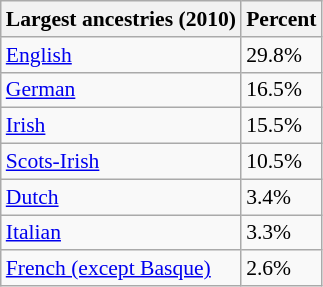<table class="wikitable sortable collapsible" style="font-size: 90%;">
<tr>
<th>Largest ancestries (2010)</th>
<th>Percent</th>
</tr>
<tr>
<td><a href='#'>English</a></td>
<td>29.8%</td>
</tr>
<tr>
<td><a href='#'>German</a></td>
<td>16.5%</td>
</tr>
<tr>
<td><a href='#'>Irish</a></td>
<td>15.5%</td>
</tr>
<tr>
<td><a href='#'>Scots-Irish</a></td>
<td>10.5%</td>
</tr>
<tr>
<td><a href='#'>Dutch</a></td>
<td>3.4%</td>
</tr>
<tr>
<td><a href='#'>Italian</a></td>
<td>3.3%</td>
</tr>
<tr>
<td><a href='#'>French (except Basque)</a></td>
<td>2.6%</td>
</tr>
</table>
